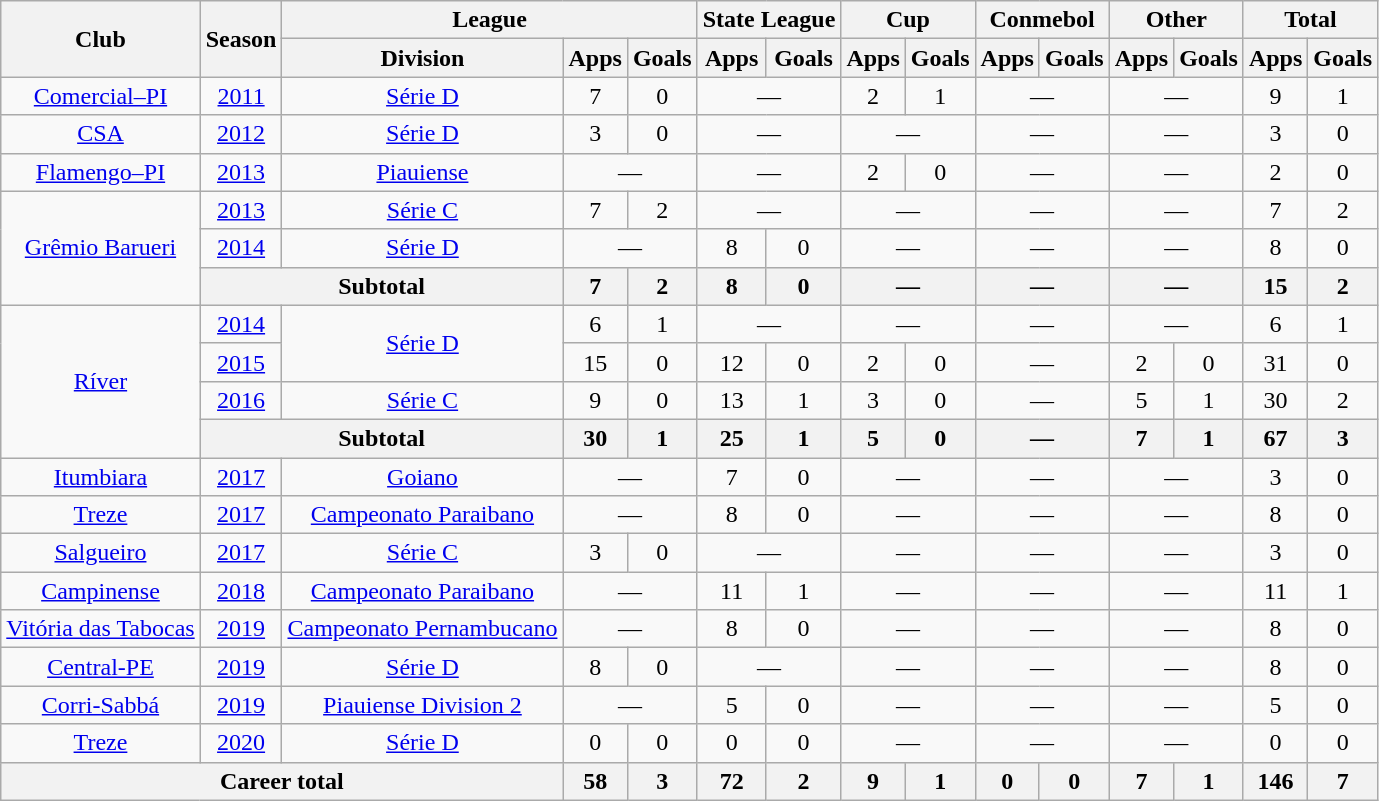<table class="wikitable" style="text-align: center;">
<tr>
<th rowspan="2">Club</th>
<th rowspan="2">Season</th>
<th colspan="3">League</th>
<th colspan="2">State League</th>
<th colspan="2">Cup</th>
<th colspan="2">Conmebol</th>
<th colspan="2">Other</th>
<th colspan="2">Total</th>
</tr>
<tr>
<th>Division</th>
<th>Apps</th>
<th>Goals</th>
<th>Apps</th>
<th>Goals</th>
<th>Apps</th>
<th>Goals</th>
<th>Apps</th>
<th>Goals</th>
<th>Apps</th>
<th>Goals</th>
<th>Apps</th>
<th>Goals</th>
</tr>
<tr>
<td valign="center"><a href='#'>Comercial–PI</a></td>
<td><a href='#'>2011</a></td>
<td><a href='#'>Série D</a></td>
<td>7</td>
<td>0</td>
<td colspan="2">—</td>
<td>2</td>
<td>1</td>
<td colspan="2">—</td>
<td colspan="2">—</td>
<td>9</td>
<td>1</td>
</tr>
<tr>
<td valign="center"><a href='#'>CSA</a></td>
<td><a href='#'>2012</a></td>
<td><a href='#'>Série D</a></td>
<td>3</td>
<td>0</td>
<td colspan="2">—</td>
<td colspan="2">—</td>
<td colspan="2">—</td>
<td colspan="2">—</td>
<td>3</td>
<td>0</td>
</tr>
<tr>
<td valign="center"><a href='#'>Flamengo–PI</a></td>
<td><a href='#'>2013</a></td>
<td><a href='#'>Piauiense</a></td>
<td colspan="2">—</td>
<td colspan="2">—</td>
<td>2</td>
<td>0</td>
<td colspan="2">—</td>
<td colspan="2">—</td>
<td>2</td>
<td>0</td>
</tr>
<tr>
<td rowspan=3 valign="center"><a href='#'>Grêmio Barueri</a></td>
<td><a href='#'>2013</a></td>
<td><a href='#'>Série C</a></td>
<td>7</td>
<td>2</td>
<td colspan="2">—</td>
<td colspan="2">—</td>
<td colspan="2">—</td>
<td colspan="2">—</td>
<td>7</td>
<td>2</td>
</tr>
<tr>
<td><a href='#'>2014</a></td>
<td><a href='#'>Série D</a></td>
<td colspan="2">—</td>
<td>8</td>
<td>0</td>
<td colspan="2">—</td>
<td colspan="2">—</td>
<td colspan="2">—</td>
<td>8</td>
<td>0</td>
</tr>
<tr>
<th colspan="2"><strong>Subtotal</strong></th>
<th>7</th>
<th>2</th>
<th>8</th>
<th>0</th>
<th colspan="2">—</th>
<th colspan="2">—</th>
<th colspan="2">—</th>
<th>15</th>
<th>2</th>
</tr>
<tr>
<td rowspan=4 valign="center"><a href='#'>Ríver</a></td>
<td><a href='#'>2014</a></td>
<td rowspan=2><a href='#'>Série D</a></td>
<td>6</td>
<td>1</td>
<td colspan="2">—</td>
<td colspan="2">—</td>
<td colspan="2">—</td>
<td colspan="2">—</td>
<td>6</td>
<td>1</td>
</tr>
<tr>
<td><a href='#'>2015</a></td>
<td>15</td>
<td>0</td>
<td>12</td>
<td>0</td>
<td>2</td>
<td>0</td>
<td colspan="2">—</td>
<td>2</td>
<td>0</td>
<td>31</td>
<td>0</td>
</tr>
<tr>
<td><a href='#'>2016</a></td>
<td><a href='#'>Série C</a></td>
<td>9</td>
<td>0</td>
<td>13</td>
<td>1</td>
<td>3</td>
<td>0</td>
<td colspan="2">—</td>
<td>5</td>
<td>1</td>
<td>30</td>
<td>2</td>
</tr>
<tr>
<th colspan="2"><strong>Subtotal</strong></th>
<th>30</th>
<th>1</th>
<th>25</th>
<th>1</th>
<th>5</th>
<th>0</th>
<th colspan="2">—</th>
<th>7</th>
<th>1</th>
<th>67</th>
<th>3</th>
</tr>
<tr>
<td valign="center"><a href='#'>Itumbiara</a></td>
<td><a href='#'>2017</a></td>
<td><a href='#'>Goiano</a></td>
<td colspan="2">—</td>
<td>7</td>
<td>0</td>
<td colspan="2">—</td>
<td colspan="2">—</td>
<td colspan="2">—</td>
<td>3</td>
<td>0</td>
</tr>
<tr>
<td valign="center"><a href='#'>Treze</a></td>
<td><a href='#'>2017</a></td>
<td><a href='#'>Campeonato Paraibano</a></td>
<td colspan="2">—</td>
<td>8</td>
<td>0</td>
<td colspan="2">—</td>
<td colspan="2">—</td>
<td colspan="2">—</td>
<td>8</td>
<td>0</td>
</tr>
<tr>
<td valign="center"><a href='#'>Salgueiro</a></td>
<td><a href='#'>2017</a></td>
<td><a href='#'>Série C</a></td>
<td>3</td>
<td>0</td>
<td colspan="2">—</td>
<td colspan="2">—</td>
<td colspan="2">—</td>
<td colspan="2">—</td>
<td>3</td>
<td>0</td>
</tr>
<tr>
<td valign="center"><a href='#'>Campinense</a></td>
<td><a href='#'>2018</a></td>
<td><a href='#'>Campeonato Paraibano</a></td>
<td colspan="2">—</td>
<td>11</td>
<td>1</td>
<td colspan="2">—</td>
<td colspan="2">—</td>
<td colspan="2">—</td>
<td>11</td>
<td>1</td>
</tr>
<tr>
<td valign="center"><a href='#'>Vitória das Tabocas</a></td>
<td><a href='#'>2019</a></td>
<td><a href='#'>Campeonato Pernambucano</a></td>
<td colspan="2">—</td>
<td>8</td>
<td>0</td>
<td colspan="2">—</td>
<td colspan="2">—</td>
<td colspan="2">—</td>
<td>8</td>
<td>0</td>
</tr>
<tr>
<td valign="center"><a href='#'>Central-PE</a></td>
<td><a href='#'>2019</a></td>
<td><a href='#'>Série D</a></td>
<td>8</td>
<td>0</td>
<td colspan="2">—</td>
<td colspan="2">—</td>
<td colspan="2">—</td>
<td colspan="2">—</td>
<td>8</td>
<td>0</td>
</tr>
<tr>
<td valign="center"><a href='#'>Corri-Sabbá</a></td>
<td><a href='#'>2019</a></td>
<td><a href='#'>Piauiense Division 2</a></td>
<td colspan="2">—</td>
<td>5</td>
<td>0</td>
<td colspan="2">—</td>
<td colspan="2">—</td>
<td colspan="2">—</td>
<td>5</td>
<td>0</td>
</tr>
<tr>
<td valign="center"><a href='#'>Treze</a></td>
<td><a href='#'>2020</a></td>
<td><a href='#'>Série D</a></td>
<td>0</td>
<td>0</td>
<td>0</td>
<td>0</td>
<td colspan="2">—</td>
<td colspan="2">—</td>
<td colspan="2">—</td>
<td>0</td>
<td>0</td>
</tr>
<tr>
<th colspan="3"><strong>Career total</strong></th>
<th>58</th>
<th>3</th>
<th>72</th>
<th>2</th>
<th>9</th>
<th>1</th>
<th>0</th>
<th>0</th>
<th>7</th>
<th>1</th>
<th>146</th>
<th>7</th>
</tr>
</table>
